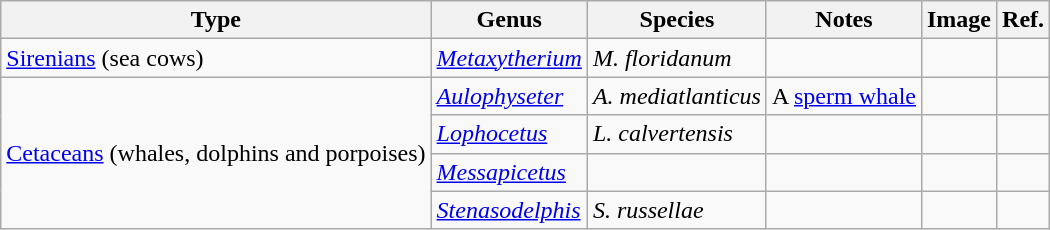<table class="wikitable">
<tr>
<th>Type</th>
<th>Genus</th>
<th>Species</th>
<th>Notes</th>
<th>Image</th>
<th>Ref.</th>
</tr>
<tr>
<td><a href='#'>Sirenians</a> (sea cows)</td>
<td><em><a href='#'>Metaxytherium</a></em></td>
<td><em>M. floridanum</em></td>
<td></td>
<td></td>
<td></td>
</tr>
<tr>
<td rowspan="4"><a href='#'>Cetaceans</a> (whales, dolphins and porpoises)</td>
<td><em><a href='#'>Aulophyseter</a></em></td>
<td><em>A. mediatlanticus</em></td>
<td>A <a href='#'>sperm whale</a></td>
<td></td>
<td></td>
</tr>
<tr>
<td><em><a href='#'>Lophocetus</a></em></td>
<td><em>L. calvertensis</em></td>
<td></td>
<td></td>
<td></td>
</tr>
<tr>
<td><em><a href='#'>Messapicetus</a></em></td>
<td></td>
<td></td>
<td></td>
<td></td>
</tr>
<tr>
<td><em><a href='#'>Stenasodelphis</a></em></td>
<td><em>S. russellae</em></td>
<td></td>
<td></td>
<td></td>
</tr>
</table>
